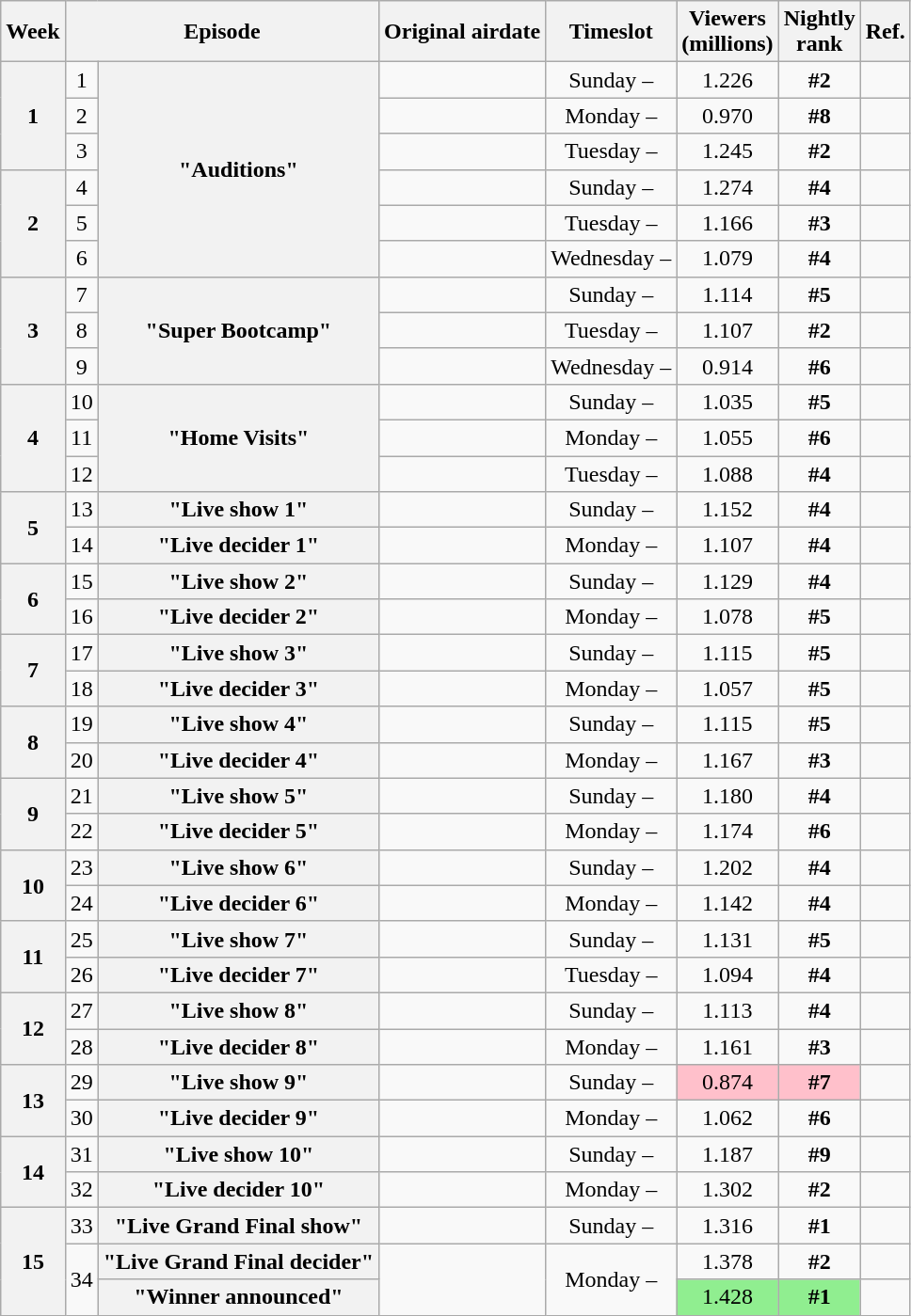<table class="wikitable sortable" style="text-align:center">
<tr>
<th scope="col" bgcolor="yellow">Week</th>
<th scope="col" colspan="2" bgcolor="yellow">Episode</th>
<th scope="col" bgcolor="yellow">Original airdate</th>
<th scope="col" bgcolor="yellow">Timeslot</th>
<th scope="col" bgcolor="yellow">Viewers<br>(millions)</th>
<th scope="col" bgcolor="yellow">Nightly<br>rank</th>
<th scope="col" bgcolor="yellow">Ref.</th>
</tr>
<tr>
<th scope="row" rowspan="3">1</th>
<td>1</td>
<th rowspan="6">"Auditions"</th>
<td></td>
<td>Sunday –</td>
<td>1.226</td>
<td><strong>#2</strong></td>
<td></td>
</tr>
<tr>
<td>2</td>
<td></td>
<td>Monday –</td>
<td>0.970</td>
<td><strong>#8</strong></td>
<td></td>
</tr>
<tr>
<td>3</td>
<td></td>
<td>Tuesday –</td>
<td>1.245</td>
<td><strong>#2</strong></td>
<td></td>
</tr>
<tr>
<th scope="row" rowspan="3">2</th>
<td>4</td>
<td></td>
<td>Sunday –</td>
<td>1.274</td>
<td><strong>#4</strong></td>
<td></td>
</tr>
<tr>
<td>5</td>
<td></td>
<td>Tuesday –</td>
<td>1.166</td>
<td><strong>#3</strong></td>
<td></td>
</tr>
<tr>
<td>6</td>
<td></td>
<td>Wednesday –</td>
<td>1.079</td>
<td><strong>#4</strong></td>
<td></td>
</tr>
<tr>
<th scope="row" rowspan="3">3</th>
<td>7</td>
<th rowspan="3">"Super Bootcamp"</th>
<td></td>
<td>Sunday –</td>
<td>1.114</td>
<td><strong>#5</strong></td>
<td></td>
</tr>
<tr>
<td>8</td>
<td></td>
<td>Tuesday –</td>
<td>1.107</td>
<td><strong>#2</strong></td>
<td></td>
</tr>
<tr>
<td>9</td>
<td></td>
<td>Wednesday –</td>
<td>0.914</td>
<td><strong>#6</strong></td>
<td></td>
</tr>
<tr>
<th scope="row" rowspan="3">4</th>
<td>10</td>
<th rowspan="3">"Home Visits"</th>
<td></td>
<td>Sunday –</td>
<td>1.035</td>
<td><strong>#5</strong></td>
<td></td>
</tr>
<tr>
<td>11</td>
<td></td>
<td>Monday –</td>
<td>1.055</td>
<td><strong>#6</strong></td>
<td></td>
</tr>
<tr>
<td>12</td>
<td></td>
<td>Tuesday –</td>
<td>1.088</td>
<td><strong>#4</strong></td>
<td></td>
</tr>
<tr>
<th scope="row" rowspan="2">5</th>
<td>13</td>
<th>"Live show 1"</th>
<td></td>
<td>Sunday –</td>
<td>1.152</td>
<td><strong>#4</strong></td>
<td></td>
</tr>
<tr>
<td>14</td>
<th>"Live decider 1"</th>
<td></td>
<td>Monday –</td>
<td>1.107</td>
<td><strong>#4</strong></td>
<td></td>
</tr>
<tr>
<th scope="row" rowspan="2">6</th>
<td>15</td>
<th>"Live show 2"</th>
<td></td>
<td>Sunday –</td>
<td>1.129</td>
<td><strong>#4</strong></td>
<td></td>
</tr>
<tr>
<td>16</td>
<th>"Live decider 2"</th>
<td></td>
<td>Monday –</td>
<td>1.078</td>
<td><strong>#5</strong></td>
<td></td>
</tr>
<tr>
<th scope="row" rowspan="2">7</th>
<td>17</td>
<th>"Live show 3"</th>
<td></td>
<td>Sunday –</td>
<td>1.115</td>
<td><strong>#5</strong></td>
<td></td>
</tr>
<tr>
<td>18</td>
<th>"Live decider 3"</th>
<td></td>
<td>Monday –</td>
<td>1.057</td>
<td><strong>#5</strong></td>
<td></td>
</tr>
<tr>
<th scope="row" rowspan="2">8</th>
<td>19</td>
<th>"Live show 4"</th>
<td></td>
<td>Sunday –</td>
<td>1.115</td>
<td><strong>#5</strong></td>
<td></td>
</tr>
<tr>
<td>20</td>
<th>"Live decider 4"</th>
<td></td>
<td>Monday –</td>
<td>1.167</td>
<td><strong>#3</strong></td>
<td></td>
</tr>
<tr>
<th scope="row" rowspan="2">9</th>
<td>21</td>
<th>"Live show 5"</th>
<td></td>
<td>Sunday –</td>
<td>1.180</td>
<td><strong>#4</strong></td>
<td></td>
</tr>
<tr>
<td>22</td>
<th>"Live decider 5"</th>
<td></td>
<td>Monday –</td>
<td>1.174</td>
<td><strong>#6</strong></td>
<td></td>
</tr>
<tr>
<th scope="row" rowspan="2">10</th>
<td>23</td>
<th>"Live show 6"</th>
<td></td>
<td>Sunday –</td>
<td>1.202</td>
<td><strong>#4</strong></td>
<td></td>
</tr>
<tr>
<td>24</td>
<th>"Live decider 6"</th>
<td></td>
<td>Monday –</td>
<td>1.142</td>
<td><strong>#4</strong></td>
<td></td>
</tr>
<tr>
<th scope="row" rowspan="2">11</th>
<td>25</td>
<th>"Live show 7"</th>
<td></td>
<td>Sunday –</td>
<td>1.131</td>
<td><strong>#5</strong></td>
<td></td>
</tr>
<tr>
<td>26</td>
<th>"Live decider 7"</th>
<td></td>
<td>Tuesday –</td>
<td>1.094</td>
<td><strong>#4</strong></td>
<td></td>
</tr>
<tr>
<th scope="row" rowspan="2">12</th>
<td>27</td>
<th>"Live show 8"</th>
<td></td>
<td>Sunday –</td>
<td>1.113</td>
<td><strong>#4</strong></td>
<td></td>
</tr>
<tr>
<td>28</td>
<th>"Live decider 8"</th>
<td></td>
<td>Monday –</td>
<td>1.161</td>
<td><strong>#3</strong></td>
<td></td>
</tr>
<tr>
<th scope="row" rowspan="2">13</th>
<td>29</td>
<th>"Live show 9"</th>
<td></td>
<td>Sunday –</td>
<td style="background:#FFC0CB">0.874</td>
<td style="background:#FFC0CB"><strong>#7</strong></td>
<td></td>
</tr>
<tr>
<td>30</td>
<th>"Live decider 9"</th>
<td></td>
<td>Monday –</td>
<td>1.062</td>
<td><strong>#6</strong></td>
<td></td>
</tr>
<tr>
<th scope="row" rowspan="2">14</th>
<td>31</td>
<th>"Live show 10"</th>
<td></td>
<td>Sunday –</td>
<td>1.187</td>
<td><strong>#9</strong></td>
<td></td>
</tr>
<tr>
<td>32</td>
<th>"Live decider 10"</th>
<td></td>
<td>Monday –</td>
<td>1.302</td>
<td><strong>#2</strong></td>
<td></td>
</tr>
<tr>
<th scope="row" rowspan="3">15</th>
<td>33</td>
<th>"Live Grand Final show"</th>
<td></td>
<td>Sunday –</td>
<td>1.316</td>
<td><strong>#1</strong></td>
<td></td>
</tr>
<tr>
<td rowspan="2">34</td>
<th>"Live Grand Final decider"</th>
<td rowspan="2"></td>
<td rowspan="2">Monday  –</td>
<td>1.378</td>
<td><strong>#2</strong></td>
<td></td>
</tr>
<tr>
<th>"Winner announced"</th>
<td style="background:#90EE90">1.428</td>
<td style="background:#90EE90"><strong>#1</strong></td>
<td></td>
</tr>
</table>
